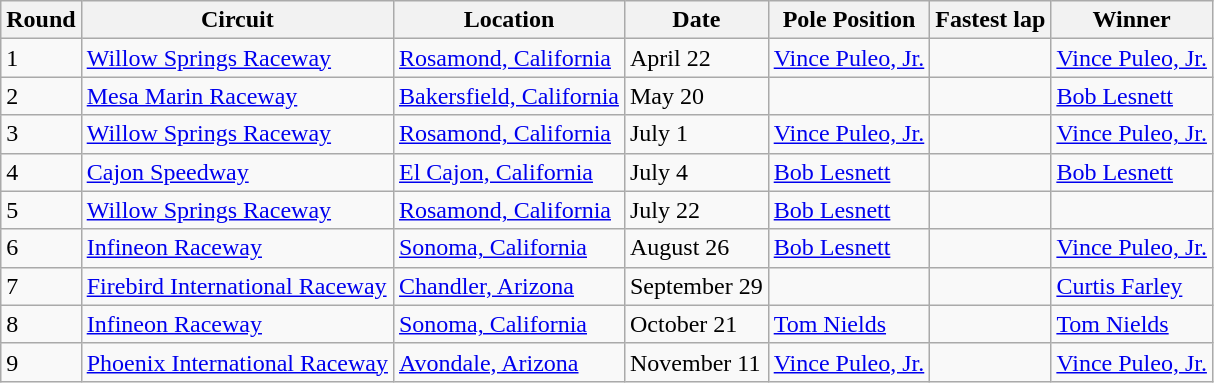<table class="wikitable">
<tr>
<th>Round</th>
<th>Circuit</th>
<th>Location</th>
<th>Date</th>
<th>Pole Position</th>
<th>Fastest lap</th>
<th>Winner</th>
</tr>
<tr>
<td>1</td>
<td><a href='#'>Willow Springs Raceway</a></td>
<td> <a href='#'>Rosamond, California</a></td>
<td>April 22</td>
<td> <a href='#'>Vince Puleo, Jr.</a></td>
<td></td>
<td> <a href='#'>Vince Puleo, Jr.</a></td>
</tr>
<tr>
<td>2</td>
<td><a href='#'>Mesa Marin Raceway</a></td>
<td> <a href='#'>Bakersfield, California</a></td>
<td>May 20</td>
<td></td>
<td></td>
<td> <a href='#'>Bob Lesnett</a></td>
</tr>
<tr>
<td>3</td>
<td><a href='#'>Willow Springs Raceway</a></td>
<td> <a href='#'>Rosamond, California</a></td>
<td>July 1</td>
<td> <a href='#'>Vince Puleo, Jr.</a></td>
<td></td>
<td> <a href='#'>Vince Puleo, Jr.</a></td>
</tr>
<tr>
<td>4</td>
<td><a href='#'>Cajon Speedway</a></td>
<td> <a href='#'>El Cajon, California</a></td>
<td>July 4</td>
<td> <a href='#'>Bob Lesnett</a></td>
<td></td>
<td> <a href='#'>Bob Lesnett</a></td>
</tr>
<tr>
<td>5</td>
<td><a href='#'>Willow Springs Raceway</a></td>
<td> <a href='#'>Rosamond, California</a></td>
<td>July 22</td>
<td> <a href='#'>Bob Lesnett</a></td>
<td></td>
<td></td>
</tr>
<tr>
<td>6</td>
<td><a href='#'>Infineon Raceway</a></td>
<td> <a href='#'>Sonoma, California</a></td>
<td>August 26</td>
<td> <a href='#'>Bob Lesnett</a></td>
<td></td>
<td> <a href='#'>Vince Puleo, Jr.</a></td>
</tr>
<tr>
<td>7</td>
<td><a href='#'>Firebird International Raceway</a></td>
<td> <a href='#'>Chandler, Arizona</a></td>
<td>September 29</td>
<td></td>
<td></td>
<td> <a href='#'>Curtis Farley</a></td>
</tr>
<tr>
<td>8</td>
<td><a href='#'>Infineon Raceway</a></td>
<td> <a href='#'>Sonoma, California</a></td>
<td>October 21</td>
<td> <a href='#'>Tom Nields</a></td>
<td></td>
<td> <a href='#'>Tom Nields</a></td>
</tr>
<tr>
<td>9</td>
<td><a href='#'>Phoenix International Raceway</a></td>
<td> <a href='#'>Avondale, Arizona</a></td>
<td>November 11</td>
<td> <a href='#'>Vince Puleo, Jr.</a></td>
<td></td>
<td> <a href='#'>Vince Puleo, Jr.</a></td>
</tr>
</table>
